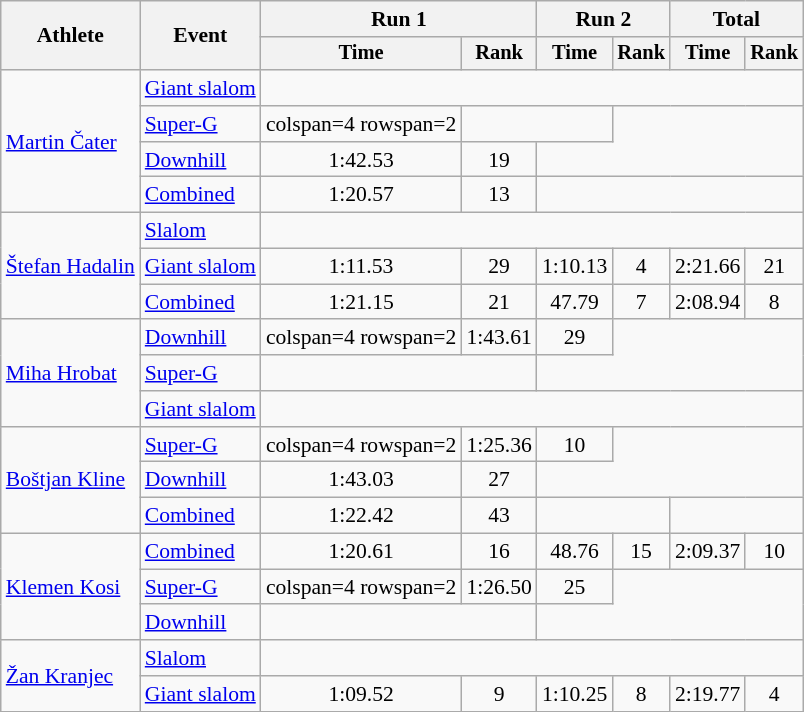<table class="wikitable" style="font-size:90%">
<tr>
<th rowspan=2>Athlete</th>
<th rowspan=2>Event</th>
<th colspan=2>Run 1</th>
<th colspan=2>Run 2</th>
<th colspan=2>Total</th>
</tr>
<tr style="font-size:95%">
<th>Time</th>
<th>Rank</th>
<th>Time</th>
<th>Rank</th>
<th>Time</th>
<th>Rank</th>
</tr>
<tr align=center>
<td style="text-align:left;" rowspan="4"><a href='#'>Martin Čater</a></td>
<td align=left><a href='#'>Giant slalom</a></td>
<td colspan=6></td>
</tr>
<tr align=center>
<td align=left><a href='#'>Super-G</a></td>
<td>colspan=4 rowspan=2 </td>
<td colspan=2></td>
</tr>
<tr align=center>
<td align=left><a href='#'>Downhill</a></td>
<td>1:42.53</td>
<td>19</td>
</tr>
<tr align=center>
<td align=left><a href='#'>Combined</a></td>
<td>1:20.57</td>
<td>13</td>
<td colspan=4></td>
</tr>
<tr align=center>
<td style="text-align:left;" rowspan="3"><a href='#'>Štefan Hadalin</a></td>
<td align=left><a href='#'>Slalom</a></td>
<td colspan=6></td>
</tr>
<tr align=center>
<td align=left><a href='#'>Giant slalom</a></td>
<td>1:11.53</td>
<td>29</td>
<td>1:10.13</td>
<td>4</td>
<td>2:21.66</td>
<td>21</td>
</tr>
<tr align=center>
<td align=left><a href='#'>Combined</a></td>
<td>1:21.15</td>
<td>21</td>
<td>47.79</td>
<td>7</td>
<td>2:08.94</td>
<td>8</td>
</tr>
<tr align=center>
<td style="text-align:left;" rowspan="3"><a href='#'>Miha Hrobat</a></td>
<td align=left><a href='#'>Downhill</a></td>
<td>colspan=4 rowspan=2 </td>
<td>1:43.61</td>
<td>29</td>
</tr>
<tr align=center>
<td align=left><a href='#'>Super-G</a></td>
<td colspan=2></td>
</tr>
<tr align=center>
<td align=left><a href='#'>Giant slalom</a></td>
<td colspan=6></td>
</tr>
<tr align=center>
<td style="text-align:left;" rowspan="3"><a href='#'>Boštjan Kline</a></td>
<td align=left><a href='#'>Super-G</a></td>
<td>colspan=4 rowspan=2 </td>
<td>1:25.36</td>
<td>10</td>
</tr>
<tr align=center>
<td align=left><a href='#'>Downhill</a></td>
<td>1:43.03</td>
<td>27</td>
</tr>
<tr align=center>
<td align=left><a href='#'>Combined</a></td>
<td>1:22.42</td>
<td>43</td>
<td colspan=2></td>
<td colspan=2></td>
</tr>
<tr align=center>
<td style="text-align:left;" rowspan="3"><a href='#'>Klemen Kosi</a></td>
<td align=left><a href='#'>Combined</a></td>
<td>1:20.61</td>
<td>16</td>
<td>48.76</td>
<td>15</td>
<td>2:09.37</td>
<td>10</td>
</tr>
<tr align=center>
<td align=left><a href='#'>Super-G</a></td>
<td>colspan=4 rowspan=2 </td>
<td>1:26.50</td>
<td>25</td>
</tr>
<tr align=center>
<td align=left><a href='#'>Downhill</a></td>
<td colspan=2></td>
</tr>
<tr align=center>
<td style="text-align:left;" rowspan="2"><a href='#'>Žan Kranjec</a></td>
<td align=left><a href='#'>Slalom</a></td>
<td colspan=6></td>
</tr>
<tr align=center>
<td align=left><a href='#'>Giant slalom</a></td>
<td>1:09.52</td>
<td>9</td>
<td>1:10.25</td>
<td>8</td>
<td>2:19.77</td>
<td>4</td>
</tr>
</table>
